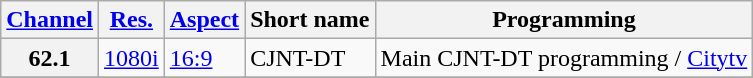<table class="wikitable">
<tr>
<th><a href='#'>Channel</a></th>
<th><a href='#'>Res.</a></th>
<th><a href='#'>Aspect</a></th>
<th>Short name</th>
<th>Programming</th>
</tr>
<tr>
<th scope = "row">62.1</th>
<td><a href='#'>1080i</a></td>
<td><a href='#'>16:9</a></td>
<td>CJNT-DT</td>
<td>Main CJNT-DT programming / <a href='#'>Citytv</a></td>
</tr>
<tr>
</tr>
</table>
